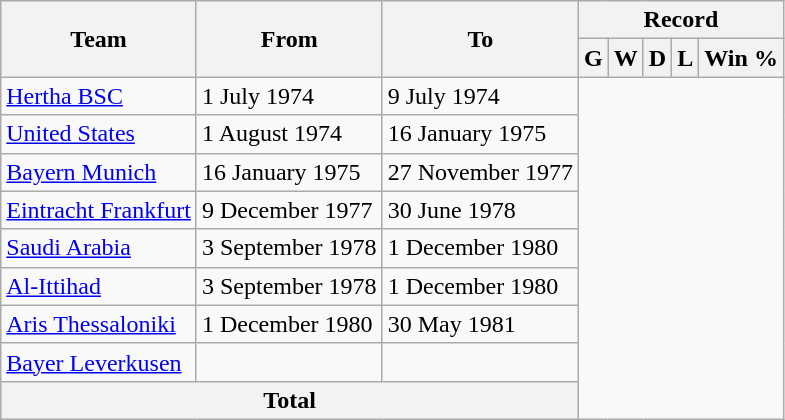<table class="wikitable" style="text-align: center">
<tr>
<th rowspan="2">Team</th>
<th rowspan="2">From</th>
<th rowspan="2">To</th>
<th colspan="6">Record</th>
</tr>
<tr>
<th>G</th>
<th>W</th>
<th>D</th>
<th>L</th>
<th>Win %</th>
</tr>
<tr>
<td align=left><a href='#'>Hertha BSC</a></td>
<td align=left>1 July 1974</td>
<td align=left>9 July 1974<br></td>
</tr>
<tr>
<td align=left><a href='#'>United States</a></td>
<td align=left>1 August 1974</td>
<td align=left>16 January 1975<br></td>
</tr>
<tr>
<td align=left><a href='#'>Bayern Munich</a></td>
<td align=left>16 January 1975</td>
<td align=left>27 November 1977<br></td>
</tr>
<tr>
<td align=left><a href='#'>Eintracht Frankfurt</a></td>
<td align=left>9 December 1977</td>
<td align=left>30 June 1978<br></td>
</tr>
<tr>
<td align=left><a href='#'>Saudi Arabia</a></td>
<td align=left>3 September 1978</td>
<td align=left>1 December 1980<br></td>
</tr>
<tr>
<td align=left><a href='#'>Al-Ittihad</a></td>
<td align=left>3 September 1978</td>
<td align=left>1 December 1980<br></td>
</tr>
<tr>
<td align=left><a href='#'>Aris Thessaloniki</a></td>
<td align=left>1 December 1980</td>
<td align=left>30 May 1981<br></td>
</tr>
<tr>
<td align=left><a href='#'>Bayer Leverkusen</a></td>
<td align=left></td>
<td align=left><br></td>
</tr>
<tr>
<th colspan="3">Total<br></th>
</tr>
</table>
